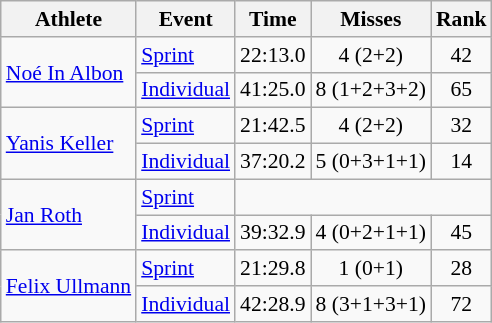<table class="wikitable" style="font-size:90%">
<tr>
<th>Athlete</th>
<th>Event</th>
<th>Time</th>
<th>Misses</th>
<th>Rank</th>
</tr>
<tr align=center>
<td align=left rowspan=2><a href='#'>Noé In Albon</a></td>
<td align=left><a href='#'>Sprint</a></td>
<td>22:13.0</td>
<td>4 (2+2)</td>
<td>42</td>
</tr>
<tr align=center>
<td align=left><a href='#'>Individual</a></td>
<td>41:25.0</td>
<td>8 (1+2+3+2)</td>
<td>65</td>
</tr>
<tr align=center>
<td align=left rowspan=2><a href='#'>Yanis Keller</a></td>
<td align=left><a href='#'>Sprint</a></td>
<td>21:42.5</td>
<td>4 (2+2)</td>
<td>32</td>
</tr>
<tr align=center>
<td align=left><a href='#'>Individual</a></td>
<td>37:20.2</td>
<td>5 (0+3+1+1)</td>
<td>14</td>
</tr>
<tr align=center>
<td align=left rowspan=2><a href='#'>Jan Roth</a></td>
<td align=left><a href='#'>Sprint</a></td>
<td colspan=3></td>
</tr>
<tr align=center>
<td align=left><a href='#'>Individual</a></td>
<td>39:32.9</td>
<td>4 (0+2+1+1)</td>
<td>45</td>
</tr>
<tr align=center>
<td align=left rowspan=2><a href='#'>Felix Ullmann</a></td>
<td align=left><a href='#'>Sprint</a></td>
<td>21:29.8</td>
<td>1 (0+1)</td>
<td>28</td>
</tr>
<tr align=center>
<td align=left><a href='#'>Individual</a></td>
<td>42:28.9</td>
<td>8 (3+1+3+1)</td>
<td>72</td>
</tr>
</table>
